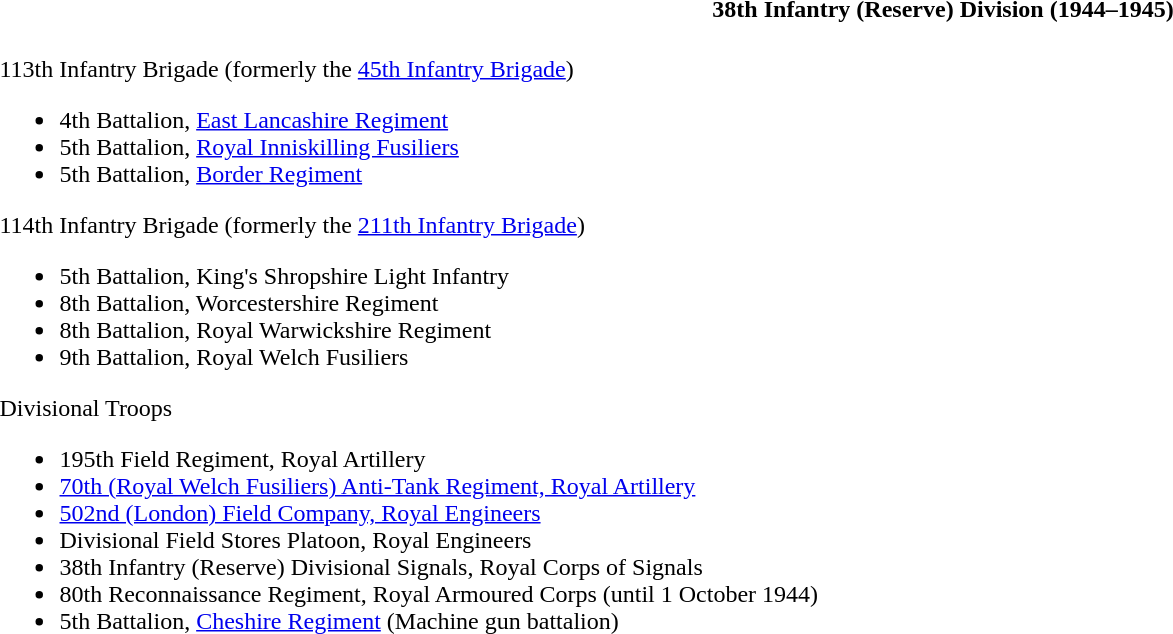<table class="toccolours collapsible collapsed" style="width:100%; background:transparent;">
<tr>
<th colspan=>38th Infantry (Reserve) Division (1944–1945)</th>
</tr>
<tr>
<td colspan="2"><br>113th Infantry Brigade (formerly the <a href='#'>45th Infantry Brigade</a>)
<ul><li>4th Battalion, <a href='#'>East Lancashire Regiment</a></li><li>5th Battalion, <a href='#'>Royal Inniskilling Fusiliers</a></li><li>5th Battalion, <a href='#'>Border Regiment</a></li></ul>114th Infantry Brigade (formerly the <a href='#'>211th Infantry Brigade</a>)
<ul><li>5th Battalion, King's Shropshire Light Infantry</li><li>8th Battalion, Worcestershire Regiment</li><li>8th Battalion, Royal Warwickshire Regiment</li><li>9th Battalion, Royal Welch Fusiliers</li></ul>Divisional Troops<ul><li>195th Field Regiment, Royal Artillery</li><li><a href='#'>70th (Royal Welch Fusiliers) Anti-Tank Regiment, Royal Artillery</a></li><li><a href='#'>502nd (London) Field Company, Royal Engineers</a></li><li>Divisional Field Stores Platoon, Royal Engineers</li><li>38th Infantry (Reserve) Divisional Signals, Royal Corps of Signals</li><li>80th Reconnaissance Regiment, Royal Armoured Corps (until 1 October 1944)</li><li>5th Battalion, <a href='#'>Cheshire Regiment</a> (Machine gun battalion)</li></ul></td>
</tr>
</table>
